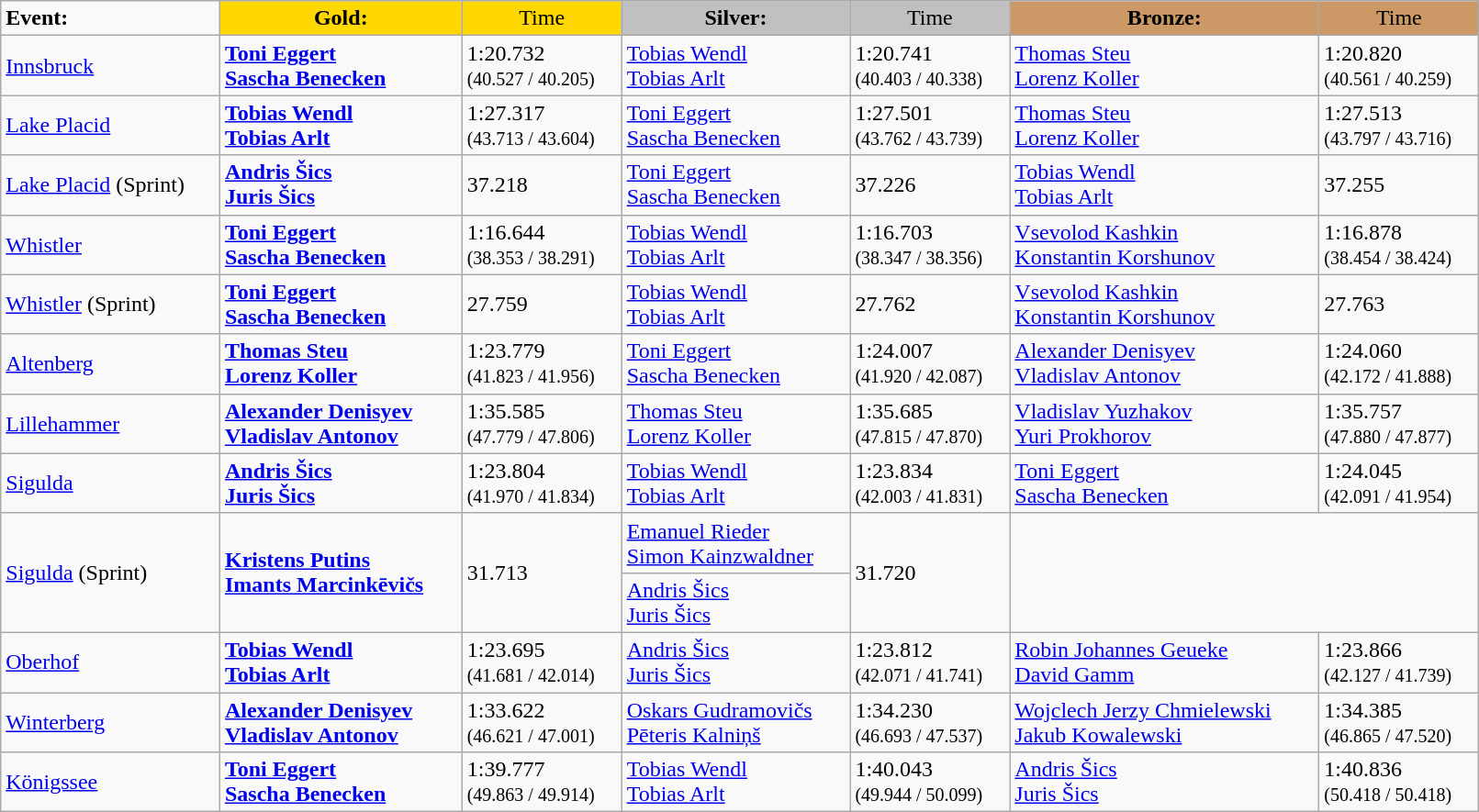<table class="wikitable" style="width:85%;">
<tr>
<td><strong>Event:</strong></td>
<td style="text-align:center; background:gold;"><strong>Gold:</strong></td>
<td style="text-align:center; background:gold;">Time</td>
<td style="text-align:center; background:silver;"><strong>Silver:</strong></td>
<td style="text-align:center; background:silver;">Time</td>
<td style="text-align:center; background:#c96;"><strong>Bronze:</strong></td>
<td style="text-align:center; background:#c96;">Time</td>
</tr>
<tr>
<td><a href='#'>Innsbruck</a></td>
<td><strong><a href='#'>Toni Eggert</a><br><a href='#'>Sascha Benecken</a><br></strong></td>
<td>1:20.732<br><small>(40.527 / 40.205)</small></td>
<td><a href='#'>Tobias Wendl</a><br><a href='#'>Tobias Arlt</a><br></td>
<td>1:20.741<br><small>(40.403 / 40.338)</small></td>
<td><a href='#'>Thomas Steu</a><br><a href='#'>Lorenz Koller</a><br></td>
<td>1:20.820<br><small>(40.561 / 40.259)</small></td>
</tr>
<tr>
<td><a href='#'>Lake Placid</a></td>
<td><strong><a href='#'>Tobias Wendl</a><br><a href='#'>Tobias Arlt</a><br></strong></td>
<td>1:27.317<br><small>(43.713 / 43.604)</small></td>
<td><a href='#'>Toni Eggert</a><br><a href='#'>Sascha Benecken</a><br></td>
<td>1:27.501<br><small>(43.762 / 43.739)</small></td>
<td><a href='#'>Thomas Steu</a><br><a href='#'>Lorenz Koller</a><br></td>
<td>1:27.513<br><small>(43.797 / 43.716)</small></td>
</tr>
<tr>
<td><a href='#'>Lake Placid</a> (Sprint)</td>
<td><strong><a href='#'>Andris Šics</a><br><a href='#'>Juris Šics</a><br></strong></td>
<td>37.218</td>
<td><a href='#'>Toni Eggert</a><br><a href='#'>Sascha Benecken</a><br></td>
<td>37.226</td>
<td><a href='#'>Tobias Wendl</a><br><a href='#'>Tobias Arlt</a><br></td>
<td>37.255</td>
</tr>
<tr>
<td><a href='#'>Whistler</a></td>
<td><strong><a href='#'>Toni Eggert</a><br><a href='#'>Sascha Benecken</a><br></strong></td>
<td>1:16.644<br><small>(38.353 / 38.291)</small></td>
<td><a href='#'>Tobias Wendl</a><br><a href='#'>Tobias Arlt</a><br></td>
<td>1:16.703<br><small>(38.347 / 38.356)</small></td>
<td><a href='#'>Vsevolod Kashkin</a><br><a href='#'>Konstantin Korshunov</a><br></td>
<td>1:16.878<br><small>(38.454 / 38.424)</small></td>
</tr>
<tr>
<td><a href='#'>Whistler</a> (Sprint)</td>
<td><strong><a href='#'>Toni Eggert</a><br><a href='#'>Sascha Benecken</a><br></strong></td>
<td>27.759</td>
<td><a href='#'>Tobias Wendl</a><br><a href='#'>Tobias Arlt</a><br></td>
<td>27.762</td>
<td><a href='#'>Vsevolod Kashkin</a><br><a href='#'>Konstantin Korshunov</a><br></td>
<td>27.763</td>
</tr>
<tr>
<td><a href='#'>Altenberg</a></td>
<td><strong><a href='#'>Thomas Steu</a><br><a href='#'>Lorenz Koller</a><br></strong></td>
<td>1:23.779<br><small>(41.823 / 41.956)</small></td>
<td><a href='#'>Toni Eggert</a><br><a href='#'>Sascha Benecken</a><br></td>
<td>1:24.007<br><small>(41.920 / 42.087)</small></td>
<td><a href='#'>Alexander Denisyev</a><br><a href='#'>Vladislav Antonov</a><br></td>
<td>1:24.060<br><small>(42.172 / 41.888)</small></td>
</tr>
<tr>
<td><a href='#'>Lillehammer</a></td>
<td><strong><a href='#'>Alexander Denisyev</a><br><a href='#'>Vladislav Antonov</a><br></strong></td>
<td>1:35.585<br><small>(47.779 / 47.806)</small></td>
<td><a href='#'>Thomas Steu</a><br><a href='#'>Lorenz Koller</a><br></td>
<td>1:35.685<br><small>(47.815 / 47.870)</small></td>
<td><a href='#'>Vladislav Yuzhakov</a><br><a href='#'>Yuri Prokhorov</a><br></td>
<td>1:35.757<br><small>(47.880 / 47.877)</small></td>
</tr>
<tr>
<td><a href='#'>Sigulda</a></td>
<td><strong><a href='#'>Andris Šics</a><br><a href='#'>Juris Šics</a><br></strong></td>
<td>1:23.804<br><small>(41.970 / 41.834)</small></td>
<td><a href='#'>Tobias Wendl</a><br><a href='#'>Tobias Arlt</a><br></td>
<td>1:23.834<br><small>(42.003 / 41.831)</small></td>
<td><a href='#'>Toni Eggert</a><br><a href='#'>Sascha Benecken</a><br></td>
<td>1:24.045<br><small>(42.091 / 41.954)</small></td>
</tr>
<tr>
<td rowspan="2"><a href='#'>Sigulda</a> (Sprint)</td>
<td rowspan="2"><strong><a href='#'>Kristens Putins</a><br><a href='#'>Imants Marcinkēvičs</a><br></strong></td>
<td rowspan="2">31.713</td>
<td><a href='#'>Emanuel Rieder</a><br><a href='#'>Simon Kainzwaldner</a><br></td>
<td rowspan="2">31.720</td>
<td colspan="2" rowspan="2"></td>
</tr>
<tr>
<td><a href='#'>Andris Šics</a><br><a href='#'>Juris Šics</a><br></td>
</tr>
<tr>
<td><a href='#'>Oberhof</a></td>
<td><strong><a href='#'>Tobias Wendl</a><br><a href='#'>Tobias Arlt</a><br></strong></td>
<td>1:23.695<br><small>(41.681 / 42.014)</small></td>
<td><a href='#'>Andris Šics</a><br><a href='#'>Juris Šics</a><br></td>
<td>1:23.812<br><small>(42.071 / 41.741)</small></td>
<td><a href='#'>Robin Johannes Geueke</a><br><a href='#'>David Gamm</a><br></td>
<td>1:23.866<br><small>(42.127 / 41.739)</small></td>
</tr>
<tr>
<td><a href='#'>Winterberg</a></td>
<td><strong><a href='#'>Alexander Denisyev</a><br><a href='#'>Vladislav Antonov</a><br></strong></td>
<td>1:33.622<br><small>(46.621 / 47.001)</small></td>
<td><a href='#'>Oskars Gudramovičs</a><br><a href='#'>Pēteris Kalniņš</a><br></td>
<td>1:34.230<br><small>(46.693 / 47.537)</small></td>
<td><a href='#'>Wojclech Jerzy Chmielewski</a><br><a href='#'>Jakub Kowalewski</a><br></td>
<td>1:34.385<br><small>(46.865 / 47.520)</small></td>
</tr>
<tr>
<td><a href='#'>Königssee</a></td>
<td><strong><a href='#'>Toni Eggert</a><br><a href='#'>Sascha Benecken</a><br></strong></td>
<td>1:39.777<br><small>(49.863 / 49.914)</small></td>
<td><a href='#'>Tobias Wendl</a><br><a href='#'>Tobias Arlt</a><br></td>
<td>1:40.043<br><small>(49.944 / 50.099)</small></td>
<td><a href='#'>Andris Šics</a><br><a href='#'>Juris Šics</a><br></td>
<td>1:40.836<br><small>(50.418 / 50.418)</small></td>
</tr>
</table>
